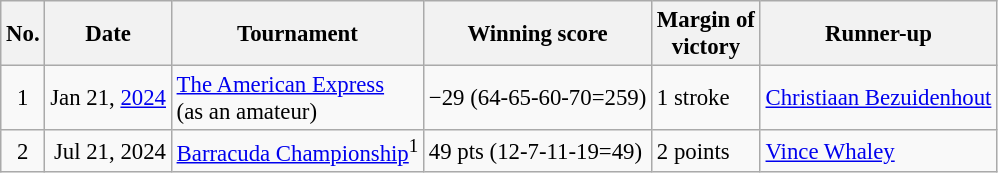<table class="wikitable" style="font-size:95%;">
<tr>
<th>No.</th>
<th>Date</th>
<th>Tournament</th>
<th>Winning score</th>
<th>Margin of<br>victory</th>
<th>Runner-up</th>
</tr>
<tr>
<td align=center>1</td>
<td align=right>Jan 21, <a href='#'>2024</a></td>
<td><a href='#'>The American Express</a><br>(as an amateur)</td>
<td>−29 (64-65-60-70=259)</td>
<td>1 stroke</td>
<td> <a href='#'>Christiaan Bezuidenhout</a></td>
</tr>
<tr>
<td align=center>2</td>
<td align=right>Jul 21, 2024</td>
<td><a href='#'>Barracuda Championship</a><sup>1</sup></td>
<td>49 pts (12-7-11-19=49)</td>
<td>2 points</td>
<td> <a href='#'>Vince Whaley</a></td>
</tr>
</table>
